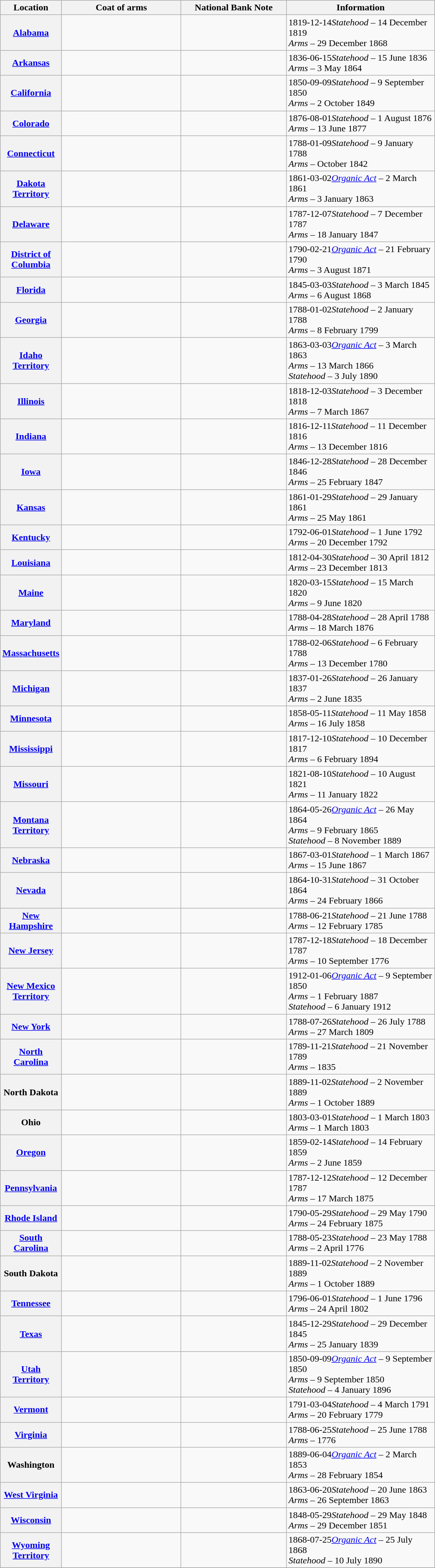<table class="wikitable sortable">
<tr>
<th scope="col" style="width:30px;">Location</th>
<th scope="col" style="width:200px;" class="unsortable">Coat of arms</th>
<th scope="col" style="width:175px;" class="unsortable">National Bank Note</th>
<th scope="col" style="width:250px;">Information</th>
</tr>
<tr>
<th scope="row"><a href='#'>Alabama</a></th>
<td></td>
<td></td>
<td><span>1819-12-14</span><em>Statehood</em> – 14 December 1819<br><em>Arms</em> – 29 December 1868</td>
</tr>
<tr>
<th scope="row"><a href='#'>Arkansas</a></th>
<td></td>
<td></td>
<td><span>1836-06-15</span><em>Statehood</em> – 15 June 1836<br><em>Arms</em> – 3 May 1864</td>
</tr>
<tr>
<th scope="row"><a href='#'>California</a></th>
<td></td>
<td></td>
<td><span>1850-09-09</span><em>Statehood</em> – 9 September 1850<br><em>Arms</em> – 2 October 1849</td>
</tr>
<tr>
<th scope="row"><a href='#'>Colorado</a></th>
<td></td>
<td></td>
<td><span>1876-08-01</span><em>Statehood</em> – 1 August 1876<br><em>Arms</em> – 13 June 1877</td>
</tr>
<tr>
<th scope="row"><a href='#'>Connecticut</a></th>
<td></td>
<td></td>
<td><span>1788-01-09</span><em>Statehood</em> – 9 January 1788<br><em>Arms</em> – October 1842</td>
</tr>
<tr>
<th scope="row"><a href='#'>Dakota Territory</a></th>
<td></td>
<td></td>
<td><span>1861-03-02</span><em><a href='#'>Organic Act</a></em> – 2 March 1861<br><em>Arms</em> – 3 January 1863</td>
</tr>
<tr>
<th scope="row"><a href='#'>Delaware</a></th>
<td></td>
<td></td>
<td><span>1787-12-07</span><em>Statehood</em> – 7 December 1787<br><em>Arms</em> – 18 January 1847</td>
</tr>
<tr>
<th scope="row"><a href='#'>District of Columbia</a></th>
<td></td>
<td></td>
<td><span>1790-02-21</span><em><a href='#'>Organic Act</a></em> – 21 February 1790<br><em>Arms</em> – 3 August 1871</td>
</tr>
<tr>
<th scope="row"><a href='#'>Florida</a></th>
<td></td>
<td></td>
<td><span>1845-03-03</span><em>Statehood</em> – 3 March 1845<br><em>Arms</em> – 6 August 1868</td>
</tr>
<tr>
<th scope="row"><a href='#'>Georgia</a></th>
<td></td>
<td></td>
<td><span>1788-01-02</span><em>Statehood</em> – 2 January 1788<br><em>Arms</em> – 8 February 1799</td>
</tr>
<tr>
<th scope="row"><a href='#'>Idaho Territory</a></th>
<td></td>
<td></td>
<td><span>1863-03-03</span><em><a href='#'>Organic Act</a></em> – 3 March 1863<br><em>Arms</em> – 13 March 1866<br><em>Statehood</em> – 3 July 1890</td>
</tr>
<tr>
<th scope="row"><a href='#'>Illinois</a></th>
<td></td>
<td></td>
<td><span>1818-12-03</span><em>Statehood</em> – 3 December 1818<br><em>Arms</em> – 7 March 1867</td>
</tr>
<tr>
<th scope="row"><a href='#'>Indiana</a></th>
<td></td>
<td></td>
<td><span>1816-12-11</span><em>Statehood</em> – 11 December 1816<br><em>Arms</em> – 13 December 1816</td>
</tr>
<tr>
<th scope="row"><a href='#'>Iowa</a></th>
<td></td>
<td></td>
<td><span>1846-12-28</span><em>Statehood</em> – 28 December 1846<br><em>Arms</em> – 25 February 1847</td>
</tr>
<tr>
<th scope="row"><a href='#'>Kansas</a></th>
<td></td>
<td></td>
<td><span>1861-01-29</span><em>Statehood</em> – 29 January 1861<br><em>Arms</em> – 25 May 1861</td>
</tr>
<tr>
<th scope="row"><a href='#'>Kentucky</a></th>
<td></td>
<td></td>
<td><span>1792-06-01</span><em>Statehood</em> – 1 June 1792<br><em>Arms</em> – 20 December 1792</td>
</tr>
<tr>
<th scope="row"><a href='#'>Louisiana</a></th>
<td></td>
<td></td>
<td><span>1812-04-30</span><em>Statehood</em> – 30 April 1812<br><em>Arms</em> – 23 December 1813</td>
</tr>
<tr>
<th scope="row"><a href='#'>Maine</a></th>
<td></td>
<td></td>
<td><span>1820-03-15</span><em>Statehood</em> – 15 March 1820<br><em>Arms</em> – 9 June 1820</td>
</tr>
<tr>
<th scope="row"><a href='#'>Maryland</a></th>
<td></td>
<td></td>
<td><span>1788-04-28</span><em>Statehood</em> – 28 April 1788<br><em>Arms</em> – 18 March 1876</td>
</tr>
<tr>
<th scope="row"><a href='#'>Massachusetts</a></th>
<td></td>
<td></td>
<td><span>1788-02-06</span><em>Statehood</em> – 6 February 1788<br><em>Arms</em> – 13 December 1780</td>
</tr>
<tr>
<th scope="row"><a href='#'>Michigan</a></th>
<td></td>
<td></td>
<td><span>1837-01-26</span><em>Statehood</em> – 26 January 1837<br><em>Arms</em> – 2 June 1835</td>
</tr>
<tr>
<th scope="row"><a href='#'>Minnesota</a></th>
<td></td>
<td></td>
<td><span>1858-05-11</span><em>Statehood</em> – 11 May 1858<br><em>Arms</em> – 16 July 1858</td>
</tr>
<tr>
<th scope="row"><a href='#'>Mississippi</a></th>
<td></td>
<td></td>
<td><span>1817-12-10</span><em>Statehood</em> – 10 December 1817<br><em>Arms</em> – 6 February 1894</td>
</tr>
<tr>
<th scope="row"><a href='#'>Missouri</a></th>
<td></td>
<td></td>
<td><span>1821-08-10</span><em>Statehood</em> – 10 August 1821<br><em>Arms</em> – 11 January 1822</td>
</tr>
<tr>
<th scope="row"><a href='#'>Montana Territory</a></th>
<td></td>
<td></td>
<td><span>1864-05-26</span><em><a href='#'>Organic Act</a></em> – 26 May 1864<br><em>Arms</em> – 9 February 1865<br><em>Statehood</em> – 8 November 1889</td>
</tr>
<tr>
<th scope="row"><a href='#'>Nebraska</a></th>
<td></td>
<td></td>
<td><span>1867-03-01</span><em>Statehood</em> – 1 March 1867<br><em>Arms</em> –  15 June 1867</td>
</tr>
<tr>
<th scope="row"><a href='#'>Nevada</a></th>
<td></td>
<td></td>
<td><span>1864-10-31</span><em>Statehood</em> – 31 October 1864<br><em>Arms</em> – 24 February 1866</td>
</tr>
<tr>
<th scope="row"><a href='#'>New Hampshire</a></th>
<td></td>
<td></td>
<td><span>1788-06-21</span><em>Statehood</em> – 21 June 1788<br><em>Arms</em> – 12 February 1785</td>
</tr>
<tr>
<th scope="row"><a href='#'>New Jersey</a></th>
<td></td>
<td></td>
<td><span>1787-12-18</span><em>Statehood</em> – 18 December 1787<br><em>Arms</em> – 10 September 1776</td>
</tr>
<tr>
<th scope="row"><a href='#'>New Mexico Territory</a></th>
<td></td>
<td></td>
<td><span>1912-01-06</span><em><a href='#'>Organic Act</a></em> – 9 September 1850<br><em>Arms</em> – 1 February 1887<br><em>Statehood</em> – 6 January 1912</td>
</tr>
<tr>
<th scope="row"><a href='#'>New York</a></th>
<td></td>
<td></td>
<td><span>1788-07-26</span><em>Statehood</em> – 26 July 1788<br><em>Arms</em> – 27 March 1809</td>
</tr>
<tr>
<th scope="row"><a href='#'>North Carolina</a></th>
<td></td>
<td></td>
<td><span>1789-11-21</span><em>Statehood</em> – 21 November 1789<br><em>Arms</em> – 1835</td>
</tr>
<tr>
<th scope="row">North Dakota</th>
<td></td>
<td></td>
<td><span>1889-11-02</span><em>Statehood</em> – 2 November 1889<br><em>Arms</em> – 1 October 1889</td>
</tr>
<tr>
<th scope="row">Ohio</th>
<td></td>
<td></td>
<td><span>1803-03-01</span><em>Statehood</em> – 1 March 1803<br><em>Arms</em> – 1 March 1803</td>
</tr>
<tr>
<th scope="row"><a href='#'>Oregon</a></th>
<td></td>
<td></td>
<td><span>1859-02-14</span><em>Statehood</em> – 14 February 1859<br><em>Arms</em> – 2 June 1859</td>
</tr>
<tr>
<th scope="row"><a href='#'>Pennsylvania</a></th>
<td></td>
<td></td>
<td><span>1787-12-12</span><em>Statehood</em> – 12 December 1787<br><em>Arms</em> – 17 March 1875    </td>
</tr>
<tr>
<th scope="row"><a href='#'>Rhode Island</a></th>
<td></td>
<td></td>
<td><span>1790-05-29</span><em>Statehood</em> – 29 May 1790<br><em>Arms</em> – 24 February 1875</td>
</tr>
<tr>
<th scope="row"><a href='#'>South Carolina</a></th>
<td></td>
<td></td>
<td><span>1788-05-23</span><em>Statehood</em> – 23 May 1788<br><em>Arms</em> – 2 April 1776</td>
</tr>
<tr>
<th scope="row">South Dakota</th>
<td></td>
<td></td>
<td><span>1889-11-02</span><em>Statehood</em> – 2 November 1889<br><em>Arms</em> – 1 October 1889</td>
</tr>
<tr>
<th scope="row"><a href='#'>Tennessee</a></th>
<td></td>
<td></td>
<td><span>1796-06-01</span><em>Statehood</em> – 1 June 1796<br><em>Arms</em> – 24 April 1802</td>
</tr>
<tr>
<th scope="row"><a href='#'>Texas</a></th>
<td></td>
<td></td>
<td><span>1845-12-29</span><em>Statehood</em> – 29 December 1845<br><em>Arms</em> – 25 January 1839</td>
</tr>
<tr>
<th scope="row"><a href='#'>Utah Territory</a></th>
<td></td>
<td></td>
<td><span>1850-09-09</span><em><a href='#'>Organic Act</a></em> – 9 September 1850<br><em>Arms</em> – 9 September 1850<br><em>Statehood</em> – 4 January 1896</td>
</tr>
<tr>
<th scope="row"><a href='#'>Vermont</a></th>
<td></td>
<td></td>
<td><span>1791-03-04</span><em>Statehood</em> – 4 March 1791<br><em>Arms</em> – 20 February 1779</td>
</tr>
<tr>
<th scope="row"><a href='#'>Virginia</a></th>
<td></td>
<td></td>
<td><span>1788-06-25</span><em>Statehood</em> – 25 June 1788<br><em>Arms</em> – 1776</td>
</tr>
<tr>
<th scope="row">Washington</th>
<td></td>
<td></td>
<td><span>1889-06-04</span><em><a href='#'>Organic Act</a></em> – 2 March 1853<br><em>Arms</em> – 28 February 1854</td>
</tr>
<tr>
<th scope="row"><a href='#'>West Virginia</a></th>
<td></td>
<td></td>
<td><span>1863-06-20</span><em>Statehood</em> – 20 June 1863<br><em>Arms</em> – 26 September 1863</td>
</tr>
<tr>
<th scope="row"><a href='#'>Wisconsin</a></th>
<td></td>
<td></td>
<td><span>1848-05-29</span><em>Statehood</em> – 29 May 1848<br><em>Arms</em> – 29 December 1851</td>
</tr>
<tr>
<th scope="row"><a href='#'>Wyoming Territory</a></th>
<td></td>
<td></td>
<td><span>1868-07-25</span><em><a href='#'>Organic Act</a></em> – 25 July 1868<br><em>Statehood</em> – 10 July 1890</td>
</tr>
<tr>
</tr>
</table>
